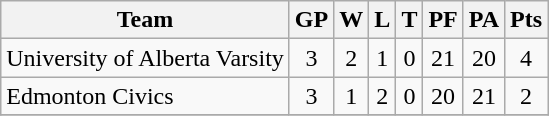<table class="wikitable">
<tr>
<th>Team</th>
<th>GP</th>
<th>W</th>
<th>L</th>
<th>T</th>
<th>PF</th>
<th>PA</th>
<th>Pts</th>
</tr>
<tr align="center">
<td align="left">University of Alberta Varsity</td>
<td>3</td>
<td>2</td>
<td>1</td>
<td>0</td>
<td>21</td>
<td>20</td>
<td>4</td>
</tr>
<tr align="center">
<td align="left">Edmonton Civics</td>
<td>3</td>
<td>1</td>
<td>2</td>
<td>0</td>
<td>20</td>
<td>21</td>
<td>2</td>
</tr>
<tr align="center">
</tr>
</table>
